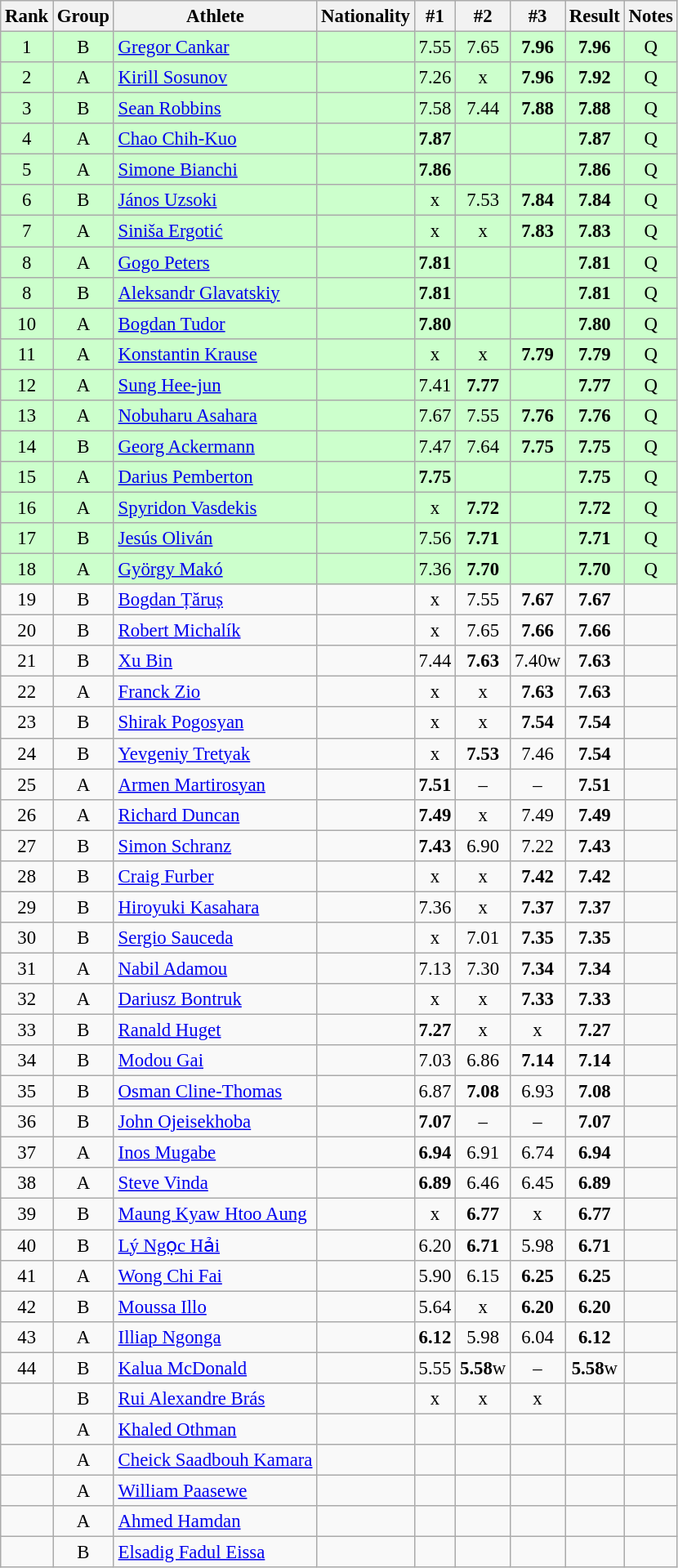<table class="wikitable sortable" style="text-align:center;font-size:95%">
<tr>
<th>Rank</th>
<th>Group</th>
<th>Athlete</th>
<th>Nationality</th>
<th>#1</th>
<th>#2</th>
<th>#3</th>
<th>Result</th>
<th>Notes</th>
</tr>
<tr bgcolor=ccffcc>
<td>1</td>
<td>B</td>
<td align="left"><a href='#'>Gregor Cankar</a></td>
<td align=left></td>
<td>7.55</td>
<td>7.65</td>
<td><strong>7.96</strong></td>
<td><strong>7.96</strong></td>
<td>Q</td>
</tr>
<tr bgcolor=ccffcc>
<td>2</td>
<td>A</td>
<td align="left"><a href='#'>Kirill Sosunov</a></td>
<td align=left></td>
<td>7.26</td>
<td>x</td>
<td><strong>7.96</strong></td>
<td><strong>7.92</strong></td>
<td>Q</td>
</tr>
<tr bgcolor=ccffcc>
<td>3</td>
<td>B</td>
<td align="left"><a href='#'>Sean Robbins</a></td>
<td align=left></td>
<td>7.58</td>
<td>7.44</td>
<td><strong>7.88</strong></td>
<td><strong>7.88</strong></td>
<td>Q</td>
</tr>
<tr bgcolor=ccffcc>
<td>4</td>
<td>A</td>
<td align="left"><a href='#'>Chao Chih-Kuo</a></td>
<td align=left></td>
<td><strong>7.87</strong></td>
<td></td>
<td></td>
<td><strong>7.87</strong></td>
<td>Q</td>
</tr>
<tr bgcolor=ccffcc>
<td>5</td>
<td>A</td>
<td align="left"><a href='#'>Simone Bianchi</a></td>
<td align=left></td>
<td><strong>7.86</strong></td>
<td></td>
<td></td>
<td><strong>7.86</strong></td>
<td>Q</td>
</tr>
<tr bgcolor=ccffcc>
<td>6</td>
<td>B</td>
<td align="left"><a href='#'>János Uzsoki</a></td>
<td align=left></td>
<td>x</td>
<td>7.53</td>
<td><strong>7.84</strong></td>
<td><strong>7.84</strong></td>
<td>Q</td>
</tr>
<tr bgcolor=ccffcc>
<td>7</td>
<td>A</td>
<td align="left"><a href='#'>Siniša Ergotić</a></td>
<td align=left></td>
<td>x</td>
<td>x</td>
<td><strong>7.83</strong></td>
<td><strong>7.83</strong></td>
<td>Q</td>
</tr>
<tr bgcolor=ccffcc>
<td>8</td>
<td>A</td>
<td align="left"><a href='#'>Gogo Peters</a></td>
<td align=left></td>
<td><strong>7.81</strong></td>
<td></td>
<td></td>
<td><strong>7.81</strong></td>
<td>Q</td>
</tr>
<tr bgcolor=ccffcc>
<td>8</td>
<td>B</td>
<td align="left"><a href='#'>Aleksandr Glavatskiy</a></td>
<td align=left></td>
<td><strong>7.81</strong></td>
<td></td>
<td></td>
<td><strong>7.81</strong></td>
<td>Q</td>
</tr>
<tr bgcolor=ccffcc>
<td>10</td>
<td>A</td>
<td align="left"><a href='#'>Bogdan Tudor</a></td>
<td align=left></td>
<td><strong>7.80</strong></td>
<td></td>
<td></td>
<td><strong>7.80</strong></td>
<td>Q</td>
</tr>
<tr bgcolor=ccffcc>
<td>11</td>
<td>A</td>
<td align="left"><a href='#'>Konstantin Krause</a></td>
<td align=left></td>
<td>x</td>
<td>x</td>
<td><strong>7.79</strong></td>
<td><strong>7.79</strong></td>
<td>Q</td>
</tr>
<tr bgcolor=ccffcc>
<td>12</td>
<td>A</td>
<td align="left"><a href='#'>Sung Hee-jun</a></td>
<td align=left></td>
<td>7.41</td>
<td><strong>7.77</strong></td>
<td></td>
<td><strong>7.77</strong></td>
<td>Q</td>
</tr>
<tr bgcolor=ccffcc>
<td>13</td>
<td>A</td>
<td align="left"><a href='#'>Nobuharu Asahara</a></td>
<td align=left></td>
<td>7.67</td>
<td>7.55</td>
<td><strong>7.76</strong></td>
<td><strong>7.76</strong></td>
<td>Q</td>
</tr>
<tr bgcolor=ccffcc>
<td>14</td>
<td>B</td>
<td align="left"><a href='#'>Georg Ackermann</a></td>
<td align=left></td>
<td>7.47</td>
<td>7.64</td>
<td><strong>7.75</strong></td>
<td><strong>7.75</strong></td>
<td>Q</td>
</tr>
<tr bgcolor=ccffcc>
<td>15</td>
<td>A</td>
<td align="left"><a href='#'>Darius Pemberton</a></td>
<td align=left></td>
<td><strong>7.75</strong></td>
<td></td>
<td></td>
<td><strong>7.75</strong></td>
<td>Q</td>
</tr>
<tr bgcolor=ccffcc>
<td>16</td>
<td>A</td>
<td align="left"><a href='#'>Spyridon Vasdekis</a></td>
<td align=left></td>
<td>x</td>
<td><strong>7.72</strong></td>
<td></td>
<td><strong>7.72</strong></td>
<td>Q</td>
</tr>
<tr bgcolor=ccffcc>
<td>17</td>
<td>B</td>
<td align="left"><a href='#'>Jesús Oliván</a></td>
<td align=left></td>
<td>7.56</td>
<td><strong>7.71</strong></td>
<td></td>
<td><strong>7.71</strong></td>
<td>Q</td>
</tr>
<tr bgcolor=ccffcc>
<td>18</td>
<td>A</td>
<td align="left"><a href='#'>György Makó</a></td>
<td align=left></td>
<td>7.36</td>
<td><strong>7.70</strong></td>
<td></td>
<td><strong>7.70</strong></td>
<td>Q</td>
</tr>
<tr>
<td>19</td>
<td>B</td>
<td align="left"><a href='#'>Bogdan Țăruș</a></td>
<td align=left></td>
<td>x</td>
<td>7.55</td>
<td><strong>7.67</strong></td>
<td><strong>7.67</strong></td>
<td></td>
</tr>
<tr>
<td>20</td>
<td>B</td>
<td align="left"><a href='#'>Robert Michalík</a></td>
<td align=left></td>
<td>x</td>
<td>7.65</td>
<td><strong>7.66</strong></td>
<td><strong>7.66</strong></td>
<td></td>
</tr>
<tr>
<td>21</td>
<td>B</td>
<td align="left"><a href='#'>Xu Bin</a></td>
<td align=left></td>
<td>7.44</td>
<td><strong>7.63</strong></td>
<td>7.40w</td>
<td><strong>7.63</strong></td>
<td></td>
</tr>
<tr>
<td>22</td>
<td>A</td>
<td align="left"><a href='#'>Franck Zio</a></td>
<td align=left></td>
<td>x</td>
<td>x</td>
<td><strong>7.63</strong></td>
<td><strong>7.63</strong></td>
<td></td>
</tr>
<tr>
<td>23</td>
<td>B</td>
<td align="left"><a href='#'>Shirak Pogosyan</a></td>
<td align=left></td>
<td>x</td>
<td>x</td>
<td><strong>7.54</strong></td>
<td><strong>7.54</strong></td>
<td></td>
</tr>
<tr>
<td>24</td>
<td>B</td>
<td align="left"><a href='#'>Yevgeniy Tretyak</a></td>
<td align=left></td>
<td>x</td>
<td><strong>7.53</strong></td>
<td>7.46</td>
<td><strong>7.54</strong></td>
<td></td>
</tr>
<tr>
<td>25</td>
<td>A</td>
<td align="left"><a href='#'>Armen Martirosyan</a></td>
<td align=left></td>
<td><strong>7.51</strong></td>
<td>–</td>
<td>–</td>
<td><strong>7.51</strong></td>
<td></td>
</tr>
<tr>
<td>26</td>
<td>A</td>
<td align="left"><a href='#'>Richard Duncan</a></td>
<td align=left></td>
<td><strong>7.49</strong></td>
<td>x</td>
<td>7.49</td>
<td><strong>7.49</strong></td>
<td></td>
</tr>
<tr>
<td>27</td>
<td>B</td>
<td align="left"><a href='#'>Simon Schranz</a></td>
<td align=left></td>
<td><strong>7.43</strong></td>
<td>6.90</td>
<td>7.22</td>
<td><strong>7.43</strong></td>
<td></td>
</tr>
<tr>
<td>28</td>
<td>B</td>
<td align="left"><a href='#'>Craig Furber</a></td>
<td align=left></td>
<td>x</td>
<td>x</td>
<td><strong>7.42</strong></td>
<td><strong>7.42</strong></td>
<td></td>
</tr>
<tr>
<td>29</td>
<td>B</td>
<td align="left"><a href='#'>Hiroyuki Kasahara</a></td>
<td align=left></td>
<td>7.36</td>
<td>x</td>
<td><strong>7.37</strong></td>
<td><strong>7.37</strong></td>
<td></td>
</tr>
<tr>
<td>30</td>
<td>B</td>
<td align="left"><a href='#'>Sergio Sauceda</a></td>
<td align=left></td>
<td>x</td>
<td>7.01</td>
<td><strong>7.35</strong></td>
<td><strong>7.35</strong></td>
<td></td>
</tr>
<tr>
<td>31</td>
<td>A</td>
<td align="left"><a href='#'>Nabil Adamou</a></td>
<td align=left></td>
<td>7.13</td>
<td>7.30</td>
<td><strong>7.34</strong></td>
<td><strong>7.34</strong></td>
<td></td>
</tr>
<tr>
<td>32</td>
<td>A</td>
<td align="left"><a href='#'>Dariusz Bontruk</a></td>
<td align=left></td>
<td>x</td>
<td>x</td>
<td><strong>7.33</strong></td>
<td><strong>7.33</strong></td>
<td></td>
</tr>
<tr>
<td>33</td>
<td>B</td>
<td align="left"><a href='#'>Ranald Huget</a></td>
<td align=left></td>
<td><strong>7.27</strong></td>
<td>x</td>
<td>x</td>
<td><strong>7.27</strong></td>
<td></td>
</tr>
<tr>
<td>34</td>
<td>B</td>
<td align="left"><a href='#'>Modou Gai</a></td>
<td align=left></td>
<td>7.03</td>
<td>6.86</td>
<td><strong>7.14</strong></td>
<td><strong>7.14</strong></td>
<td></td>
</tr>
<tr>
<td>35</td>
<td>B</td>
<td align="left"><a href='#'>Osman Cline-Thomas</a></td>
<td align=left></td>
<td>6.87</td>
<td><strong>7.08</strong></td>
<td>6.93</td>
<td><strong>7.08</strong></td>
<td></td>
</tr>
<tr>
<td>36</td>
<td>B</td>
<td align="left"><a href='#'>John Ojeisekhoba</a></td>
<td align=left></td>
<td><strong>7.07</strong></td>
<td>–</td>
<td>–</td>
<td><strong>7.07</strong></td>
<td></td>
</tr>
<tr>
<td>37</td>
<td>A</td>
<td align="left"><a href='#'>Inos Mugabe</a></td>
<td align=left></td>
<td><strong>6.94</strong></td>
<td>6.91</td>
<td>6.74</td>
<td><strong>6.94</strong></td>
<td></td>
</tr>
<tr>
<td>38</td>
<td>A</td>
<td align="left"><a href='#'>Steve Vinda</a></td>
<td align=left></td>
<td><strong>6.89</strong></td>
<td>6.46</td>
<td>6.45</td>
<td><strong>6.89</strong></td>
<td></td>
</tr>
<tr>
<td>39</td>
<td>B</td>
<td align="left"><a href='#'>Maung Kyaw Htoo Aung</a></td>
<td align=left></td>
<td>x</td>
<td><strong>6.77</strong></td>
<td>x</td>
<td><strong>6.77</strong></td>
<td></td>
</tr>
<tr>
<td>40</td>
<td>B</td>
<td align="left"><a href='#'>Lý Ngọc Hải</a></td>
<td align=left></td>
<td>6.20</td>
<td><strong>6.71</strong></td>
<td>5.98</td>
<td><strong>6.71</strong></td>
<td></td>
</tr>
<tr>
<td>41</td>
<td>A</td>
<td align="left"><a href='#'>Wong Chi Fai</a></td>
<td align=left></td>
<td>5.90</td>
<td>6.15</td>
<td><strong>6.25</strong></td>
<td><strong>6.25</strong></td>
<td></td>
</tr>
<tr>
<td>42</td>
<td>B</td>
<td align="left"><a href='#'>Moussa Illo</a></td>
<td align=left></td>
<td>5.64</td>
<td>x</td>
<td><strong>6.20</strong></td>
<td><strong>6.20</strong></td>
<td></td>
</tr>
<tr>
<td>43</td>
<td>A</td>
<td align="left"><a href='#'>Illiap Ngonga</a></td>
<td align=left></td>
<td><strong>6.12</strong></td>
<td>5.98</td>
<td>6.04</td>
<td><strong>6.12</strong></td>
<td></td>
</tr>
<tr>
<td>44</td>
<td>B</td>
<td align="left"><a href='#'>Kalua McDonald</a></td>
<td align=left></td>
<td>5.55</td>
<td><strong>5.58</strong>w</td>
<td>–</td>
<td><strong>5.58</strong>w</td>
<td></td>
</tr>
<tr>
<td></td>
<td>B</td>
<td align="left"><a href='#'>Rui Alexandre Brás</a></td>
<td align=left></td>
<td>x</td>
<td>x</td>
<td>x</td>
<td><strong></strong></td>
<td></td>
</tr>
<tr>
<td></td>
<td>A</td>
<td align="left"><a href='#'>Khaled Othman</a></td>
<td align=left></td>
<td></td>
<td></td>
<td></td>
<td><strong></strong></td>
<td></td>
</tr>
<tr>
<td></td>
<td>A</td>
<td align="left"><a href='#'>Cheick Saadbouh Kamara</a></td>
<td align=left></td>
<td></td>
<td></td>
<td></td>
<td><strong></strong></td>
<td></td>
</tr>
<tr>
<td></td>
<td>A</td>
<td align="left"><a href='#'>William Paasewe</a></td>
<td align=left></td>
<td></td>
<td></td>
<td></td>
<td><strong></strong></td>
<td></td>
</tr>
<tr>
<td></td>
<td>A</td>
<td align="left"><a href='#'>Ahmed Hamdan</a></td>
<td align=left></td>
<td></td>
<td></td>
<td></td>
<td><strong></strong></td>
<td></td>
</tr>
<tr>
<td></td>
<td>B</td>
<td align="left"><a href='#'>Elsadig Fadul Eissa</a></td>
<td align=left></td>
<td></td>
<td></td>
<td></td>
<td><strong></strong></td>
<td></td>
</tr>
</table>
